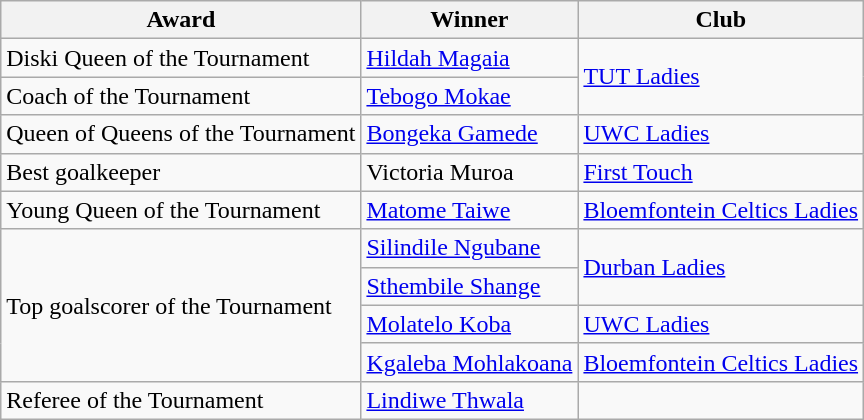<table class="wikitable">
<tr>
<th>Award</th>
<th>Winner</th>
<th>Club</th>
</tr>
<tr>
<td>Diski Queen of the Tournament</td>
<td><a href='#'>Hildah Magaia</a></td>
<td rowspan="2"><a href='#'>TUT Ladies</a></td>
</tr>
<tr>
<td>Coach of the Tournament</td>
<td><a href='#'>Tebogo Mokae</a></td>
</tr>
<tr>
<td>Queen of Queens of the Tournament</td>
<td><a href='#'>Bongeka Gamede</a></td>
<td><a href='#'>UWC Ladies</a></td>
</tr>
<tr>
<td>Best goalkeeper</td>
<td>Victoria Muroa</td>
<td><a href='#'>First Touch</a></td>
</tr>
<tr>
<td>Young Queen of the Tournament</td>
<td><a href='#'>Matome Taiwe</a></td>
<td><a href='#'>Bloemfontein Celtics Ladies</a></td>
</tr>
<tr>
<td rowspan="4">Top goalscorer of the Tournament</td>
<td><a href='#'>Silindile Ngubane</a></td>
<td rowspan="2"><a href='#'>Durban Ladies</a></td>
</tr>
<tr>
<td><a href='#'>Sthembile Shange</a></td>
</tr>
<tr>
<td><a href='#'>Molatelo Koba</a></td>
<td><a href='#'>UWC Ladies</a></td>
</tr>
<tr>
<td><a href='#'>Kgaleba Mohlakoana</a></td>
<td><a href='#'>Bloemfontein Celtics Ladies</a></td>
</tr>
<tr>
<td>Referee of the Tournament</td>
<td><a href='#'>Lindiwe Thwala</a></td>
</tr>
</table>
